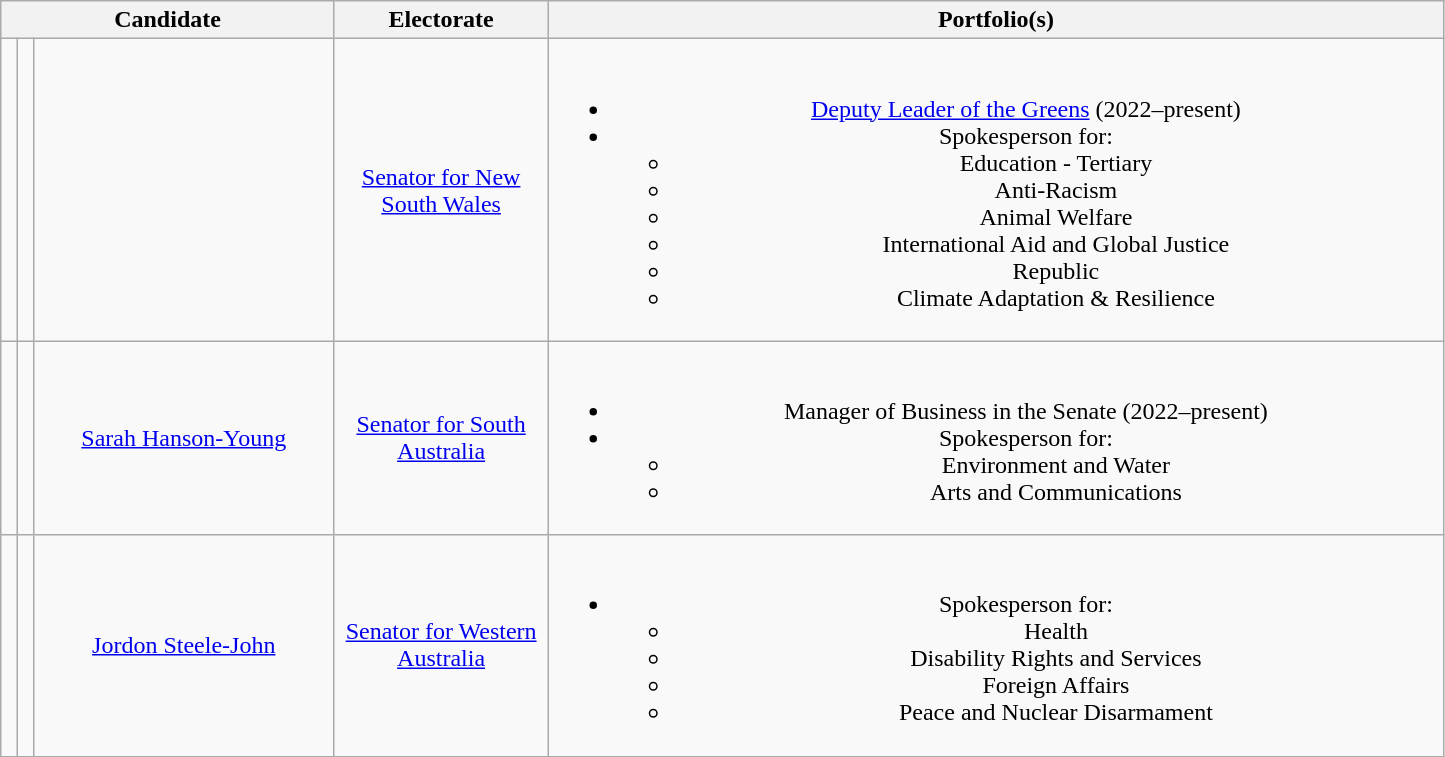<table class="wikitable" style="text-align:center">
<tr>
<th width=215px; colspan=3>Candidate</th>
<th width=135px>Electorate</th>
<th width=590px>Portfolio(s)</th>
</tr>
<tr>
<td width="3pt" > </td>
<td></td>
<td></td>
<td><a href='#'>Senator for New South Wales</a></td>
<td><br><ul><li><a href='#'>Deputy Leader of the Greens</a> (2022–present)</li><li>Spokesperson for:<ul><li>Education - Tertiary</li><li>Anti-Racism</li><li>Animal Welfare</li><li>International Aid and Global Justice</li><li>Republic</li><li>Climate Adaptation & Resilience</li></ul></li></ul></td>
</tr>
<tr>
<td width="3pt" > </td>
<td></td>
<td><a href='#'>Sarah Hanson-Young</a></td>
<td><a href='#'>Senator for South Australia</a></td>
<td><br><ul><li>Manager of Business in the Senate (2022–present)</li><li>Spokesperson for:<ul><li>Environment and Water</li><li>Arts and Communications</li></ul></li></ul></td>
</tr>
<tr>
<td width="3pt" > </td>
<td></td>
<td><a href='#'>Jordon Steele-John</a></td>
<td><a href='#'>Senator for Western Australia</a></td>
<td><br><ul><li>Spokesperson for:<ul><li>Health</li><li>Disability Rights and Services</li><li>Foreign Affairs</li><li>Peace and Nuclear Disarmament</li></ul></li></ul></td>
</tr>
</table>
